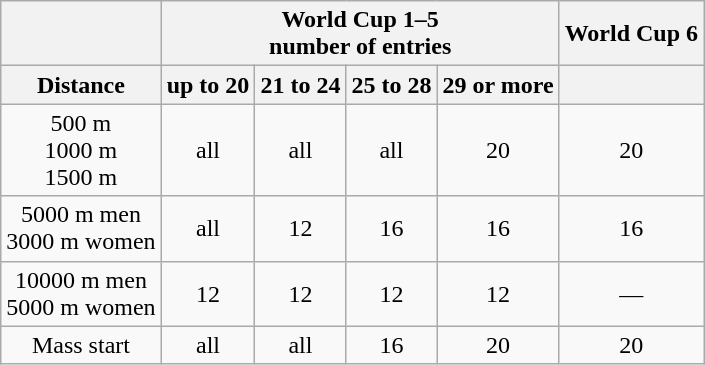<table class="wikitable" border="1" style="text-align:center">
<tr>
<th></th>
<th colspan=4>World Cup 1–5 <br> number of entries</th>
<th>World Cup 6</th>
</tr>
<tr>
<th>Distance</th>
<th>up to 20</th>
<th>21 to 24</th>
<th>25 to 28</th>
<th>29 or more</th>
<th></th>
</tr>
<tr>
<td>500 m<br>1000 m<br>1500 m</td>
<td>all</td>
<td>all</td>
<td>all</td>
<td>20</td>
<td>20</td>
</tr>
<tr>
<td>5000 m men<br>3000 m women</td>
<td>all</td>
<td>12</td>
<td>16</td>
<td>16</td>
<td>16</td>
</tr>
<tr>
<td>10000 m men<br>5000 m women</td>
<td>12</td>
<td>12</td>
<td>12</td>
<td>12</td>
<td>—</td>
</tr>
<tr>
<td>Mass start</td>
<td>all</td>
<td>all</td>
<td>16</td>
<td>20</td>
<td>20</td>
</tr>
</table>
